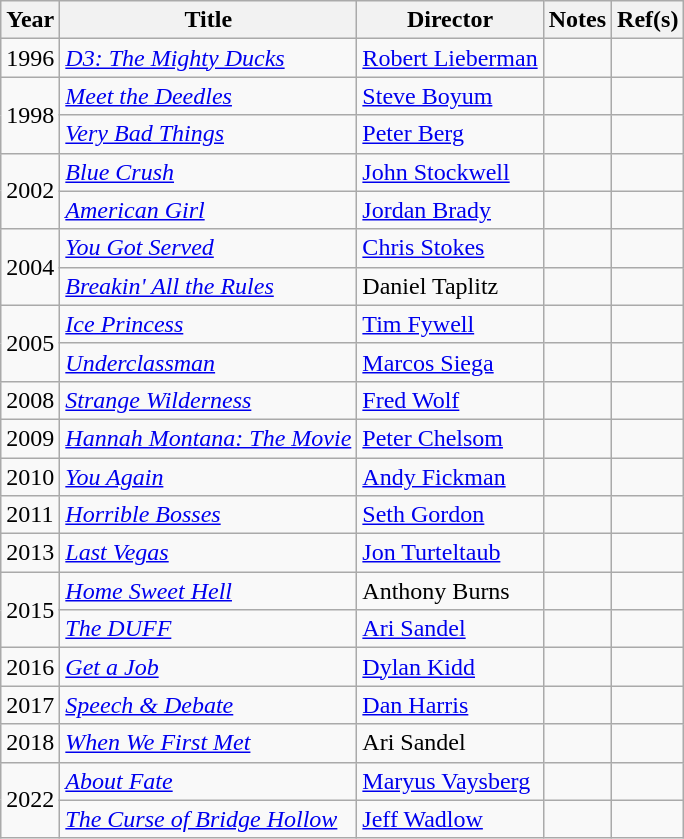<table class="wikitable">
<tr>
<th>Year</th>
<th>Title</th>
<th>Director</th>
<th>Notes</th>
<th>Ref(s)</th>
</tr>
<tr>
<td>1996</td>
<td><em><a href='#'>D3: The Mighty Ducks</a></em></td>
<td><a href='#'>Robert Lieberman</a></td>
<td></td>
<td></td>
</tr>
<tr>
<td rowspan=2>1998</td>
<td><em><a href='#'>Meet the Deedles</a></em></td>
<td><a href='#'>Steve Boyum</a></td>
<td></td>
<td></td>
</tr>
<tr>
<td><em><a href='#'>Very Bad Things</a></em></td>
<td><a href='#'>Peter Berg</a></td>
<td></td>
<td></td>
</tr>
<tr>
<td rowspan=2>2002</td>
<td><em><a href='#'>Blue Crush</a></em></td>
<td><a href='#'>John Stockwell</a></td>
<td></td>
<td></td>
</tr>
<tr>
<td><em><a href='#'>American Girl</a></em></td>
<td><a href='#'>Jordan Brady</a></td>
<td></td>
<td></td>
</tr>
<tr>
<td rowspan=2>2004</td>
<td><em><a href='#'>You Got Served</a></em></td>
<td><a href='#'>Chris Stokes</a></td>
<td></td>
<td></td>
</tr>
<tr>
<td><em><a href='#'>Breakin' All the Rules</a></em></td>
<td>Daniel Taplitz</td>
<td></td>
<td></td>
</tr>
<tr>
<td rowspan=2>2005</td>
<td><em><a href='#'>Ice Princess</a></em></td>
<td><a href='#'>Tim Fywell</a></td>
<td></td>
<td></td>
</tr>
<tr>
<td><em><a href='#'>Underclassman</a></em></td>
<td><a href='#'>Marcos Siega</a></td>
<td></td>
<td></td>
</tr>
<tr>
<td>2008</td>
<td><em><a href='#'>Strange Wilderness</a></em></td>
<td><a href='#'>Fred Wolf</a></td>
<td></td>
<td></td>
</tr>
<tr>
<td>2009</td>
<td><em><a href='#'>Hannah Montana: The Movie</a></em></td>
<td><a href='#'>Peter Chelsom</a></td>
<td></td>
<td></td>
</tr>
<tr>
<td>2010</td>
<td><em><a href='#'>You Again</a></em></td>
<td><a href='#'>Andy Fickman</a></td>
<td></td>
<td></td>
</tr>
<tr>
<td>2011</td>
<td><em><a href='#'>Horrible Bosses</a></em></td>
<td><a href='#'>Seth Gordon</a></td>
<td></td>
<td></td>
</tr>
<tr>
<td>2013</td>
<td><em><a href='#'>Last Vegas</a></em></td>
<td><a href='#'>Jon Turteltaub</a></td>
<td></td>
<td></td>
</tr>
<tr>
<td rowspan=2>2015</td>
<td><em><a href='#'>Home Sweet Hell</a></em></td>
<td>Anthony Burns</td>
<td></td>
<td></td>
</tr>
<tr>
<td><em><a href='#'>The DUFF</a></em></td>
<td><a href='#'>Ari Sandel</a></td>
<td></td>
<td></td>
</tr>
<tr>
<td>2016</td>
<td><em><a href='#'>Get a Job</a></em></td>
<td><a href='#'>Dylan Kidd</a></td>
<td></td>
<td></td>
</tr>
<tr>
<td>2017</td>
<td><em><a href='#'>Speech & Debate</a></em></td>
<td><a href='#'>Dan Harris</a></td>
<td></td>
<td></td>
</tr>
<tr>
<td>2018</td>
<td><em><a href='#'>When We First Met</a></em></td>
<td>Ari Sandel</td>
<td></td>
<td></td>
</tr>
<tr>
<td rowspan=2>2022</td>
<td><em><a href='#'>About Fate</a></em></td>
<td><a href='#'>Maryus Vaysberg</a></td>
<td></td>
<td></td>
</tr>
<tr>
<td><em><a href='#'>The Curse of Bridge Hollow</a></em></td>
<td><a href='#'>Jeff Wadlow</a></td>
<td></td>
<td></td>
</tr>
</table>
